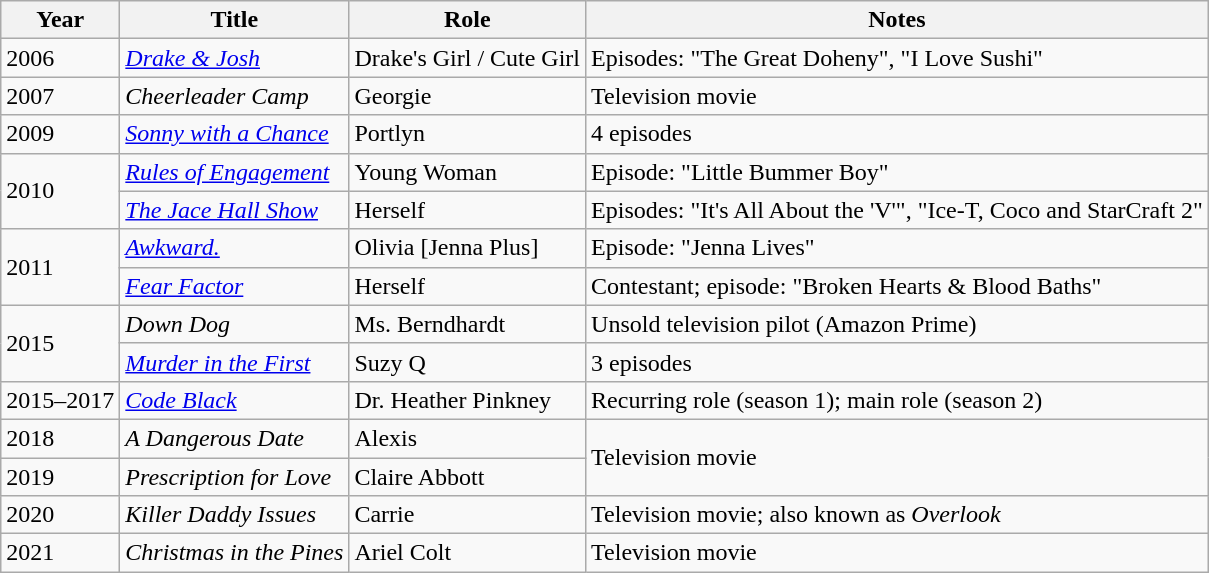<table class="wikitable sortable">
<tr>
<th>Year</th>
<th>Title</th>
<th>Role</th>
<th class="unsortable">Notes</th>
</tr>
<tr>
<td>2006</td>
<td><em><a href='#'>Drake & Josh</a></em></td>
<td>Drake's Girl / Cute Girl</td>
<td>Episodes: "The Great Doheny", "I Love Sushi"</td>
</tr>
<tr>
<td>2007</td>
<td><em>Cheerleader Camp</em></td>
<td>Georgie</td>
<td>Television movie</td>
</tr>
<tr>
<td>2009</td>
<td><em><a href='#'>Sonny with a Chance</a></em></td>
<td>Portlyn</td>
<td>4 episodes</td>
</tr>
<tr>
<td rowspan=2>2010</td>
<td><em><a href='#'>Rules of Engagement</a></em></td>
<td>Young Woman</td>
<td>Episode: "Little Bummer Boy"</td>
</tr>
<tr>
<td><em><a href='#'>The Jace Hall Show</a></em></td>
<td>Herself</td>
<td>Episodes: "It's All About the 'V'", "Ice-T, Coco and StarCraft 2"</td>
</tr>
<tr>
<td rowspan=2>2011</td>
<td><em><a href='#'>Awkward.</a></em></td>
<td>Olivia [Jenna Plus]</td>
<td>Episode: "Jenna Lives"</td>
</tr>
<tr>
<td><em><a href='#'>Fear Factor</a></em></td>
<td>Herself</td>
<td>Contestant; episode: "Broken Hearts & Blood Baths"</td>
</tr>
<tr>
<td rowspan=2>2015</td>
<td><em>Down Dog</em></td>
<td>Ms. Berndhardt</td>
<td>Unsold television pilot (Amazon Prime)</td>
</tr>
<tr>
<td><em><a href='#'>Murder in the First</a></em></td>
<td>Suzy Q</td>
<td>3 episodes</td>
</tr>
<tr>
<td>2015–2017</td>
<td><em><a href='#'>Code Black</a></em></td>
<td>Dr. Heather Pinkney</td>
<td>Recurring role (season 1); main role (season 2)</td>
</tr>
<tr>
<td>2018</td>
<td><em>A Dangerous Date</em></td>
<td>Alexis</td>
<td rowspan=2>Television movie</td>
</tr>
<tr>
<td>2019</td>
<td><em>Prescription for Love</em></td>
<td>Claire Abbott</td>
</tr>
<tr>
<td>2020</td>
<td><em>Killer Daddy Issues</em></td>
<td>Carrie</td>
<td>Television movie; also known as <em>Overlook</em></td>
</tr>
<tr>
<td>2021</td>
<td><em>Christmas in the Pines</em></td>
<td>Ariel Colt</td>
<td>Television movie</td>
</tr>
</table>
